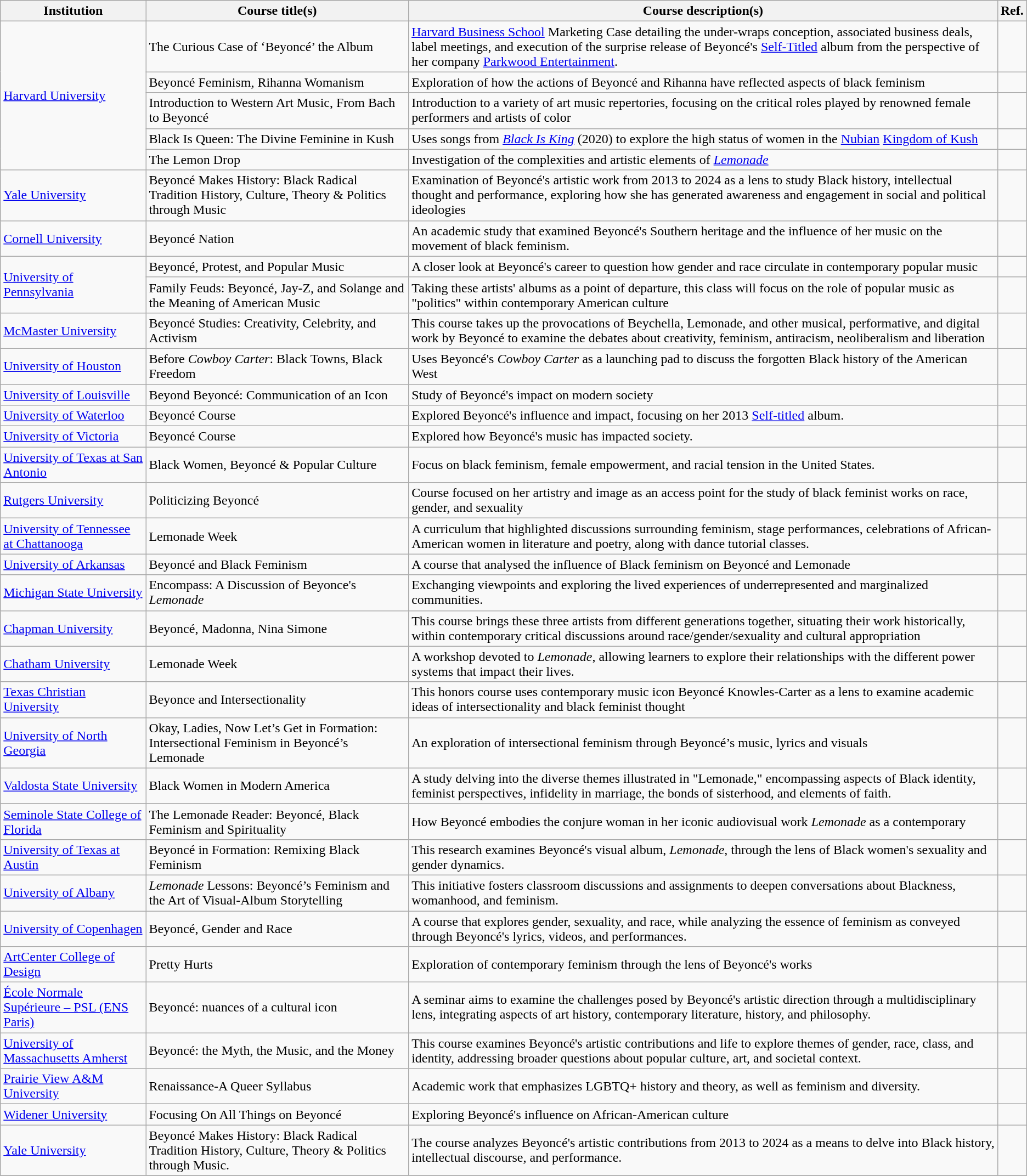<table class="wikitable">
<tr>
<th>Institution</th>
<th>Course title(s)</th>
<th>Course description(s)</th>
<th>Ref.</th>
</tr>
<tr>
<td rowspan="5"><a href='#'>Harvard University</a></td>
<td>The Curious Case of ‘Beyoncé’ the Album</td>
<td><a href='#'>Harvard Business School</a> Marketing Case detailing the under-wraps conception, associated business deals, label meetings, and execution of the surprise release of Beyoncé's <a href='#'>Self-Titled</a> album from the perspective of her company <a href='#'>Parkwood Entertainment</a>.</td>
<td></td>
</tr>
<tr>
<td>Beyoncé Feminism, Rihanna Womanism</td>
<td>Exploration of how the actions of Beyoncé and Rihanna have reflected aspects of black feminism</td>
<td></td>
</tr>
<tr>
<td>Introduction to Western Art Music, From Bach to Beyoncé</td>
<td>Introduction to a variety of art music repertories, focusing on the critical roles played by renowned female performers and artists of color</td>
<td></td>
</tr>
<tr>
<td>Black Is Queen: The Divine Feminine in Kush</td>
<td>Uses songs from <em><a href='#'>Black Is King</a></em> (2020) to explore the high status of women in the <a href='#'>Nubian</a> <a href='#'>Kingdom of Kush</a></td>
<td></td>
</tr>
<tr>
<td>The Lemon Drop</td>
<td>Investigation of the complexities and artistic elements of <em><a href='#'>Lemonade</a></em></td>
<td></td>
</tr>
<tr>
<td><a href='#'>Yale University</a></td>
<td>Beyoncé Makes History: Black Radical Tradition History, Culture, Theory & Politics through Music</td>
<td>Examination of Beyoncé's artistic work from 2013 to 2024 as a lens to study Black history, intellectual thought and performance, exploring how she has generated awareness and engagement in social and political ideologies</td>
<td></td>
</tr>
<tr>
<td><a href='#'>Cornell University</a></td>
<td>Beyoncé Nation</td>
<td>An academic study that examined Beyoncé's Southern heritage and the influence of her music on the movement of black feminism.</td>
<td></td>
</tr>
<tr>
<td rowspan="2"><a href='#'>University of Pennsylvania</a></td>
<td>Beyoncé, Protest, and Popular Music</td>
<td>A closer look at Beyoncé's career to question how gender and race circulate in contemporary popular music</td>
<td></td>
</tr>
<tr>
<td>Family Feuds: Beyoncé, Jay-Z, and Solange and the Meaning of American Music</td>
<td>Taking these artists' albums as a point of departure, this class will focus on the role of popular music as "politics" within contemporary American culture</td>
<td></td>
</tr>
<tr>
<td><a href='#'>McMaster University</a></td>
<td>Beyoncé Studies: Creativity, Celebrity, and Activism</td>
<td>This course takes up the provocations of Beychella, Lemonade, and other musical, performative, and digital work by Beyoncé to examine the debates about creativity, feminism, antiracism, neoliberalism and liberation</td>
<td></td>
</tr>
<tr>
<td><a href='#'>University of Houston</a></td>
<td>Before <em>Cowboy Carter</em>: Black Towns, Black Freedom</td>
<td>Uses Beyoncé's <em>Cowboy Carter</em> as a launching pad to discuss the forgotten Black history of the American West</td>
<td></td>
</tr>
<tr>
<td><a href='#'>University of Louisville</a></td>
<td>Beyond Beyoncé: Communication of an Icon</td>
<td>Study of Beyoncé's impact on modern society</td>
<td></td>
</tr>
<tr>
<td><a href='#'>University of Waterloo</a></td>
<td>Beyoncé Course</td>
<td>Explored Beyoncé's influence and impact, focusing on her 2013 <a href='#'>Self-titled</a> album.</td>
<td></td>
</tr>
<tr>
<td><a href='#'>University of Victoria</a></td>
<td>Beyoncé Course</td>
<td>Explored how Beyoncé's music has impacted society.</td>
<td></td>
</tr>
<tr>
<td><a href='#'>University of Texas at San Antonio</a></td>
<td>Black Women, Beyoncé & Popular Culture</td>
<td>Focus on black feminism, female empowerment, and racial tension in the United States.</td>
<td></td>
</tr>
<tr>
<td><a href='#'>Rutgers University</a></td>
<td>Politicizing Beyoncé</td>
<td>Course focused on her artistry and image as an access point for the study of black feminist works on race, gender, and sexuality</td>
<td></td>
</tr>
<tr>
<td><a href='#'>University of Tennessee at Chattanooga</a></td>
<td>Lemonade Week</td>
<td>A curriculum that highlighted discussions surrounding feminism, stage performances, celebrations of African-American women in literature and poetry, along with dance tutorial classes.</td>
<td></td>
</tr>
<tr>
<td><a href='#'>University of Arkansas</a></td>
<td>Beyoncé and Black Feminism</td>
<td>A course that analysed the influence of Black feminism on Beyoncé and Lemonade</td>
<td></td>
</tr>
<tr>
<td><a href='#'>Michigan State University</a></td>
<td>Encompass: A Discussion of Beyonce's <em>Lemonade</em></td>
<td>Exchanging viewpoints and exploring the lived experiences of underrepresented and marginalized communities.</td>
<td></td>
</tr>
<tr>
<td><a href='#'>Chapman University</a></td>
<td>Beyoncé, Madonna, Nina Simone</td>
<td>This course brings these three artists from different generations together, situating their work historically, within contemporary critical discussions around race/gender/sexuality and cultural appropriation</td>
<td></td>
</tr>
<tr>
<td><a href='#'>Chatham University</a></td>
<td>Lemonade Week</td>
<td>A workshop devoted to <em>Lemonade</em>, allowing learners to explore their relationships with the different power systems that impact their lives.</td>
<td></td>
</tr>
<tr>
<td><a href='#'>Texas Christian University</a></td>
<td>Beyonce and Intersectionality</td>
<td>This honors course uses contemporary music icon Beyoncé Knowles-Carter as a lens to examine academic ideas of intersectionality and black feminist thought</td>
<td></td>
</tr>
<tr>
<td><a href='#'>University of North Georgia</a></td>
<td>Okay, Ladies, Now Let’s Get in Formation: Intersectional Feminism in Beyoncé’s Lemonade</td>
<td>An exploration of intersectional feminism through Beyoncé’s music, lyrics and visuals</td>
<td></td>
</tr>
<tr>
<td><a href='#'>Valdosta State University</a></td>
<td>Black Women in Modern America</td>
<td>A study delving into the diverse themes illustrated in "Lemonade," encompassing aspects of Black identity, feminist perspectives, infidelity in marriage, the bonds of sisterhood, and elements of faith.</td>
<td></td>
</tr>
<tr>
<td><a href='#'>Seminole State College of Florida</a></td>
<td>The Lemonade Reader: Beyoncé, Black Feminism and Spirituality</td>
<td>How Beyoncé embodies the conjure woman in her iconic audiovisual work <em>Lemonade</em> as a contemporary</td>
<td></td>
</tr>
<tr>
<td><a href='#'>University of Texas at Austin</a></td>
<td>Beyoncé in Formation: Remixing Black Feminism</td>
<td>This research examines Beyoncé's visual album, <em>Lemonade</em>, through the lens of Black women's sexuality and gender dynamics.</td>
<td></td>
</tr>
<tr>
<td><a href='#'>University of Albany</a></td>
<td><em>Lemonade</em> Lessons: Beyoncé’s Feminism and the Art of Visual-Album Storytelling</td>
<td>This initiative fosters classroom discussions and assignments to deepen conversations about Blackness, womanhood, and feminism.</td>
<td></td>
</tr>
<tr>
<td><a href='#'>University of Copenhagen</a></td>
<td>Beyoncé, Gender and Race</td>
<td>A course that explores gender, sexuality, and race, while analyzing the essence of feminism as conveyed through Beyoncé's lyrics, videos, and performances.</td>
<td></td>
</tr>
<tr>
<td><a href='#'>ArtCenter College of Design</a></td>
<td>Pretty Hurts</td>
<td>Exploration of contemporary feminism through the lens of Beyoncé's works</td>
<td></td>
</tr>
<tr>
<td><a href='#'>École Normale Supérieure – PSL (ENS Paris)</a></td>
<td>Beyoncé: nuances of a cultural icon</td>
<td>A seminar aims to examine the challenges posed by Beyoncé's artistic direction through a multidisciplinary lens, integrating aspects of art history, contemporary literature, history, and philosophy.</td>
<td></td>
</tr>
<tr>
<td><a href='#'>University of Massachusetts Amherst</a></td>
<td>Beyoncé: the Myth, the Music, and the Money</td>
<td>This course examines Beyoncé's artistic contributions and life to explore themes of gender, race, class, and identity, addressing broader questions about popular culture, art, and societal context.</td>
<td></td>
</tr>
<tr>
<td><a href='#'>Prairie View A&M University</a></td>
<td>Renaissance-A Queer Syllabus</td>
<td>Academic work that emphasizes LGBTQ+ history and theory, as well as feminism and diversity.</td>
<td></td>
</tr>
<tr>
<td><a href='#'>Widener University</a></td>
<td>Focusing On All Things on Beyoncé</td>
<td>Exploring Beyoncé's influence on African-American culture</td>
<td></td>
</tr>
<tr>
<td><a href='#'>Yale University</a></td>
<td>Beyoncé Makes History: Black Radical Tradition History, Culture, Theory & Politics through Music.</td>
<td>The course analyzes Beyoncé's artistic contributions from 2013 to 2024 as a means to delve into Black history, intellectual discourse, and performance.</td>
<td></td>
</tr>
<tr>
</tr>
</table>
